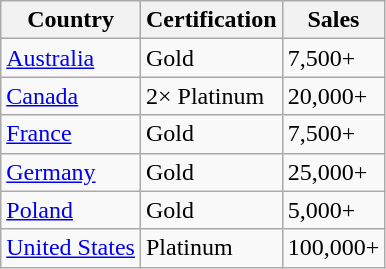<table class="wikitable">
<tr>
<th align="left">Country</th>
<th align="left">Certification</th>
<th align="left">Sales</th>
</tr>
<tr>
<td><a href='#'>Australia</a></td>
<td>Gold</td>
<td>7,500+</td>
</tr>
<tr>
<td><a href='#'>Canada</a></td>
<td>2× Platinum</td>
<td>20,000+</td>
</tr>
<tr>
<td><a href='#'>France</a></td>
<td>Gold</td>
<td>7,500+</td>
</tr>
<tr>
<td><a href='#'>Germany</a></td>
<td>Gold</td>
<td>25,000+</td>
</tr>
<tr>
<td><a href='#'>Poland</a></td>
<td>Gold</td>
<td>5,000+</td>
</tr>
<tr>
<td><a href='#'>United States</a></td>
<td>Platinum</td>
<td>100,000+</td>
</tr>
</table>
